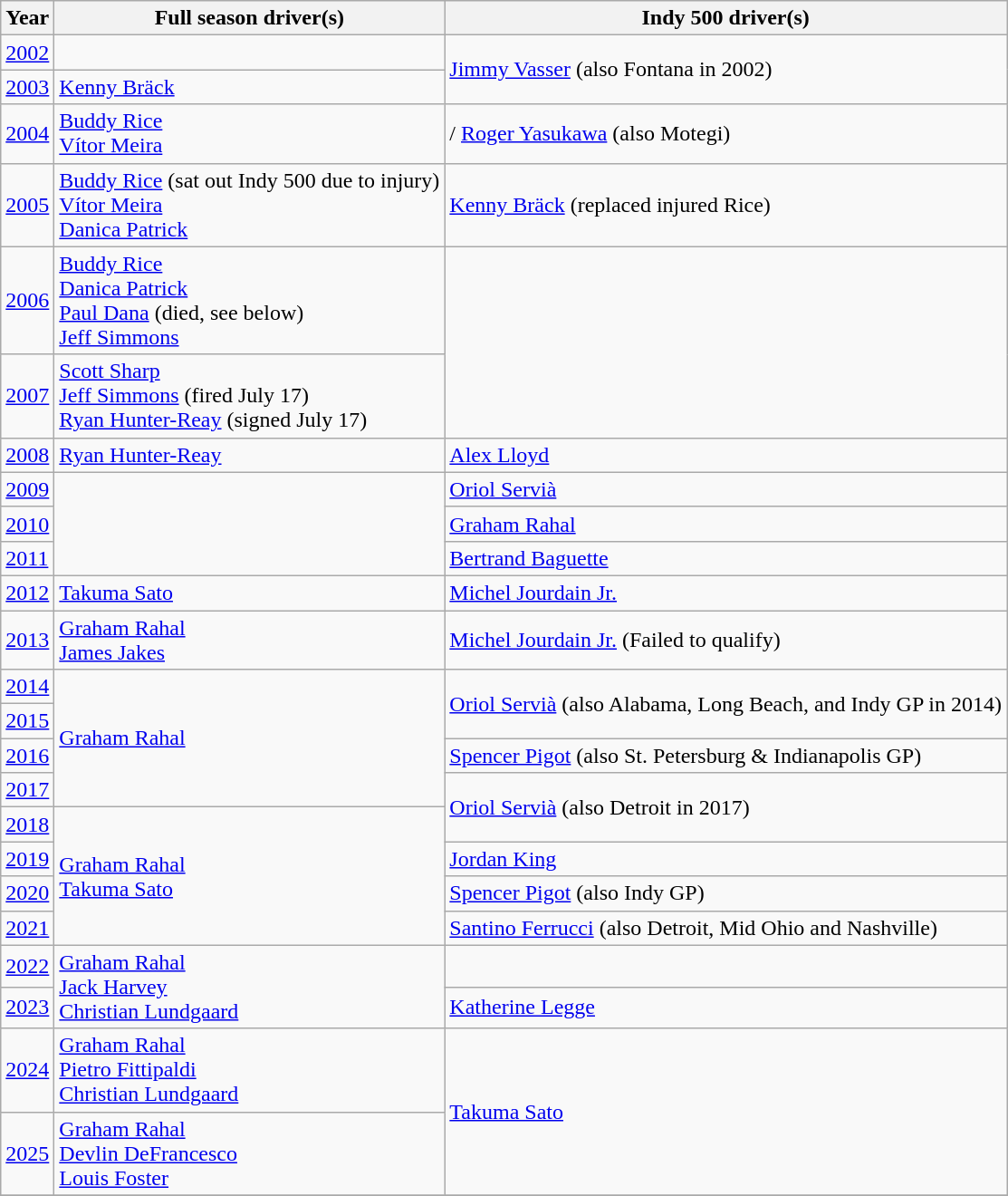<table class="wikitable">
<tr>
<th>Year</th>
<th>Full season driver(s)</th>
<th>Indy 500 driver(s)</th>
</tr>
<tr>
<td><a href='#'>2002</a></td>
<td></td>
<td rowspan=2> <a href='#'>Jimmy Vasser</a>  (also Fontana in 2002)</td>
</tr>
<tr>
<td><a href='#'>2003</a></td>
<td> <a href='#'>Kenny Bräck</a></td>
</tr>
<tr>
<td><a href='#'>2004</a></td>
<td> <a href='#'>Buddy Rice</a><br> <a href='#'>Vítor Meira</a></td>
<td>/ <a href='#'>Roger Yasukawa</a> (also Motegi)</td>
</tr>
<tr>
<td><a href='#'>2005</a></td>
<td> <a href='#'>Buddy Rice</a> (sat out Indy 500 due to injury)<br> <a href='#'>Vítor Meira</a><br> <a href='#'>Danica Patrick</a></td>
<td> <a href='#'>Kenny Bräck</a> (replaced injured Rice)</td>
</tr>
<tr>
<td><a href='#'>2006</a></td>
<td> <a href='#'>Buddy Rice</a><br> <a href='#'>Danica Patrick</a><br> <a href='#'>Paul Dana</a> (died, see below)<br> <a href='#'>Jeff Simmons</a></td>
<td rowspan=2></td>
</tr>
<tr>
<td><a href='#'>2007</a></td>
<td> <a href='#'>Scott Sharp</a><br> <a href='#'>Jeff Simmons</a> (fired July 17)<br> <a href='#'>Ryan Hunter-Reay</a> (signed July 17)</td>
</tr>
<tr>
<td><a href='#'>2008</a></td>
<td> <a href='#'>Ryan Hunter-Reay</a></td>
<td> <a href='#'>Alex Lloyd</a></td>
</tr>
<tr>
<td><a href='#'>2009</a></td>
<td rowspan=3></td>
<td>  <a href='#'>Oriol Servià</a></td>
</tr>
<tr>
<td><a href='#'>2010</a></td>
<td>  <a href='#'>Graham Rahal</a></td>
</tr>
<tr>
<td><a href='#'>2011</a></td>
<td> <a href='#'>Bertrand Baguette</a></td>
</tr>
<tr>
<td><a href='#'>2012</a></td>
<td> <a href='#'>Takuma Sato</a></td>
<td> <a href='#'>Michel Jourdain Jr.</a></td>
</tr>
<tr>
<td><a href='#'>2013</a></td>
<td> <a href='#'>Graham Rahal</a><br> <a href='#'>James Jakes</a></td>
<td> <a href='#'>Michel Jourdain Jr.</a> (Failed to qualify)</td>
</tr>
<tr>
<td><a href='#'>2014</a></td>
<td rowspan="4">  <a href='#'>Graham Rahal</a></td>
<td rowspan="2">  <a href='#'>Oriol Servià</a> (also Alabama, Long Beach, and Indy GP in 2014)</td>
</tr>
<tr>
<td><a href='#'>2015</a></td>
</tr>
<tr>
<td><a href='#'>2016</a></td>
<td> <a href='#'>Spencer Pigot</a> (also St. Petersburg & Indianapolis GP)</td>
</tr>
<tr>
<td><a href='#'>2017</a></td>
<td rowspan="2"> <a href='#'>Oriol Servià</a> (also Detroit in 2017)</td>
</tr>
<tr>
<td><a href='#'>2018</a></td>
<td rowspan="4"> <a href='#'>Graham Rahal</a><br> <a href='#'>Takuma Sato</a></td>
</tr>
<tr>
<td><a href='#'>2019</a></td>
<td> <a href='#'>Jordan King</a></td>
</tr>
<tr>
<td><a href='#'>2020</a></td>
<td> <a href='#'>Spencer Pigot</a> (also Indy GP)</td>
</tr>
<tr>
<td><a href='#'>2021</a></td>
<td> <a href='#'>Santino Ferrucci</a> (also Detroit, Mid Ohio and Nashville)</td>
</tr>
<tr>
<td><a href='#'>2022</a></td>
<td rowspan="2"> <a href='#'>Graham Rahal</a><br> <a href='#'>Jack Harvey</a><br> <a href='#'>Christian Lundgaard</a></td>
<td></td>
</tr>
<tr>
<td><a href='#'>2023</a></td>
<td> <a href='#'>Katherine Legge</a></td>
</tr>
<tr>
<td><a href='#'>2024</a></td>
<td> <a href='#'>Graham Rahal</a><br> <a href='#'>Pietro Fittipaldi</a><br> <a href='#'>Christian Lundgaard</a></td>
<td rowspan="2"> <a href='#'>Takuma Sato</a></td>
</tr>
<tr>
<td><a href='#'>2025</a></td>
<td> <a href='#'>Graham Rahal</a><br> <a href='#'>Devlin DeFrancesco</a><br> <a href='#'>Louis Foster</a></td>
</tr>
<tr>
</tr>
</table>
